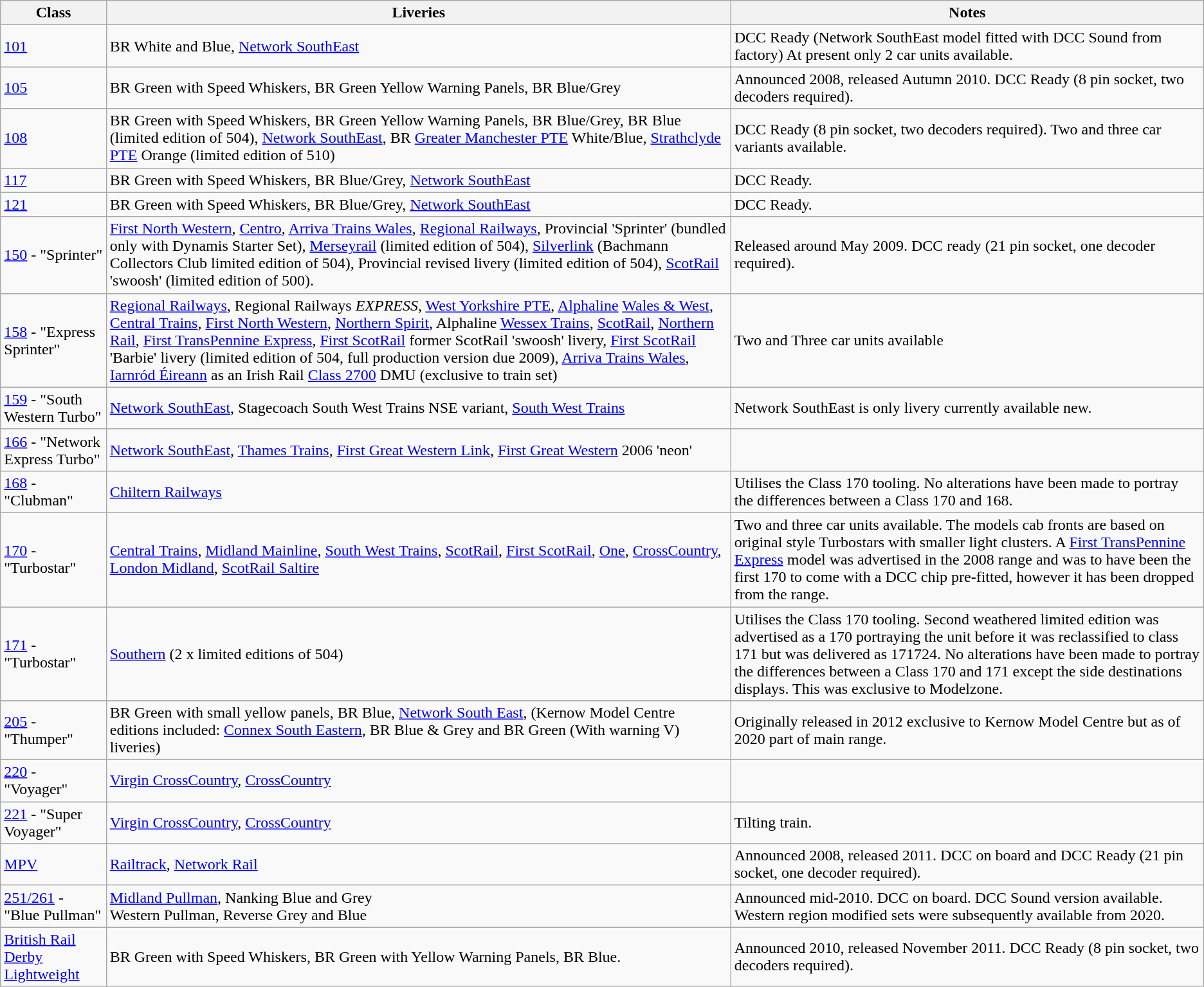<table class="wikitable">
<tr>
<th>Class</th>
<th>Liveries</th>
<th>Notes</th>
</tr>
<tr>
<td><a href='#'>101</a></td>
<td>BR White and Blue, <a href='#'>Network SouthEast</a></td>
<td>DCC Ready (Network SouthEast model fitted with DCC Sound from factory) At present only 2 car units available.</td>
</tr>
<tr>
<td><a href='#'>105</a></td>
<td>BR Green with Speed Whiskers, BR Green Yellow Warning Panels, BR Blue/Grey</td>
<td>Announced 2008, released Autumn 2010. DCC Ready (8 pin socket, two decoders required).</td>
</tr>
<tr>
<td><a href='#'>108</a></td>
<td>BR Green with Speed Whiskers, BR Green Yellow Warning Panels, BR Blue/Grey, BR Blue (limited edition of 504), <a href='#'>Network SouthEast</a>, BR <a href='#'>Greater Manchester PTE</a> White/Blue, <a href='#'>Strathclyde PTE</a> Orange (limited edition of 510)</td>
<td>DCC Ready (8 pin socket, two decoders required). Two and three car variants available.</td>
</tr>
<tr>
<td><a href='#'>117</a></td>
<td>BR Green with Speed Whiskers, BR Blue/Grey, <a href='#'>Network SouthEast</a></td>
<td>DCC Ready.</td>
</tr>
<tr>
<td><a href='#'>121</a></td>
<td>BR Green with Speed Whiskers, BR Blue/Grey, <a href='#'>Network SouthEast</a></td>
<td>DCC Ready.</td>
</tr>
<tr>
<td><a href='#'>150</a> - "Sprinter"</td>
<td><a href='#'>First North Western</a>, <a href='#'>Centro</a>, <a href='#'>Arriva Trains Wales</a>, <a href='#'>Regional Railways</a>, Provincial 'Sprinter' (bundled only with Dynamis Starter Set), <a href='#'>Merseyrail</a> (limited edition of 504), <a href='#'>Silverlink</a> (Bachmann Collectors Club limited edition of 504), Provincial revised livery (limited edition of 504), <a href='#'>ScotRail</a> 'swoosh' (limited edition of 500).</td>
<td>Released around May 2009. DCC ready (21 pin socket, one decoder required).</td>
</tr>
<tr>
<td><a href='#'>158</a> - "Express Sprinter"</td>
<td><a href='#'>Regional Railways</a>, Regional Railways <em>EXPRESS</em>, <a href='#'>West Yorkshire PTE</a>, <a href='#'>Alphaline</a> <a href='#'>Wales & West</a>, <a href='#'>Central Trains</a>, <a href='#'>First North Western</a>, <a href='#'>Northern Spirit</a>, Alphaline <a href='#'>Wessex Trains</a>, <a href='#'>ScotRail</a>, <a href='#'>Northern Rail</a>, <a href='#'>First TransPennine Express</a>, <a href='#'>First ScotRail</a> former ScotRail 'swoosh' livery, <a href='#'>First ScotRail</a> 'Barbie' livery (limited edition of 504, full production version due 2009), <a href='#'>Arriva Trains Wales</a>, <a href='#'>Iarnród Éireann</a> as an Irish Rail <a href='#'>Class 2700</a> DMU (exclusive to train set)</td>
<td>Two and Three car units available</td>
</tr>
<tr>
<td><a href='#'>159</a> - "South Western Turbo"</td>
<td><a href='#'>Network SouthEast</a>, Stagecoach South West Trains NSE variant, <a href='#'>South West Trains</a></td>
<td>Network SouthEast is only livery currently available new.</td>
</tr>
<tr>
<td><a href='#'>166</a> - "Network Express Turbo"</td>
<td><a href='#'>Network SouthEast</a>, <a href='#'>Thames Trains</a>, <a href='#'>First Great Western Link</a>, <a href='#'>First Great Western</a> 2006 'neon'</td>
<td></td>
</tr>
<tr>
<td><a href='#'>168</a> - "Clubman"</td>
<td><a href='#'>Chiltern Railways</a></td>
<td>Utilises the Class 170 tooling. No alterations have been made to portray the differences between a Class 170 and 168.</td>
</tr>
<tr>
<td><a href='#'>170</a> - "Turbostar"</td>
<td><a href='#'>Central Trains</a>, <a href='#'>Midland Mainline</a>, <a href='#'>South West Trains</a>, <a href='#'>ScotRail</a>, <a href='#'>First ScotRail</a>, <a href='#'>One</a>, <a href='#'>CrossCountry</a>, <a href='#'>London Midland</a>, <a href='#'>ScotRail Saltire</a></td>
<td>Two and three car units available. The models cab fronts are based on original style Turbostars with smaller light clusters. A <a href='#'>First TransPennine Express</a> model was advertised in the 2008 range and was to have been the first 170 to come with a DCC chip pre-fitted, however it has been dropped from the range.</td>
</tr>
<tr>
<td><a href='#'>171</a> - "Turbostar"</td>
<td><a href='#'>Southern</a> (2 x limited editions of 504)</td>
<td>Utilises the Class 170 tooling. Second weathered limited edition was advertised as a 170 portraying the unit before it was reclassified to class 171 but was delivered as 171724. No alterations have been made to portray the differences between a Class 170 and 171 except the side destinations displays.  This was exclusive to Modelzone.</td>
</tr>
<tr>
<td><a href='#'>205</a> - "Thumper"</td>
<td>BR Green with small yellow panels, BR Blue, <a href='#'>Network South East</a>, (Kernow Model Centre editions included: <a href='#'>Connex South Eastern</a>, BR Blue & Grey and BR Green (With warning V) liveries)</td>
<td>Originally released in 2012 exclusive to Kernow Model Centre but as of 2020 part of main range.</td>
</tr>
<tr>
<td><a href='#'>220</a> - "Voyager"</td>
<td><a href='#'>Virgin CrossCountry</a>, <a href='#'>CrossCountry</a></td>
<td></td>
</tr>
<tr>
<td><a href='#'>221</a> - "Super Voyager"</td>
<td><a href='#'>Virgin CrossCountry</a>, <a href='#'>CrossCountry</a></td>
<td>Tilting train.</td>
</tr>
<tr>
<td><a href='#'>MPV</a></td>
<td><a href='#'>Railtrack</a>, <a href='#'>Network Rail</a></td>
<td>Announced 2008, released 2011. DCC on board and DCC Ready (21 pin socket, one decoder required).</td>
</tr>
<tr>
<td><a href='#'>251/261</a> - "Blue Pullman"</td>
<td><a href='#'>Midland Pullman</a>, Nanking Blue and Grey<br>Western Pullman, Reverse Grey and Blue</td>
<td>Announced mid-2010. DCC on board. DCC Sound version available. Western region modified sets were subsequently  available from 2020.</td>
</tr>
<tr>
<td><a href='#'>British Rail Derby Lightweight</a></td>
<td>BR Green with Speed Whiskers, BR Green with Yellow Warning Panels, BR Blue.</td>
<td>Announced 2010, released November 2011. DCC Ready (8 pin socket, two decoders required).</td>
</tr>
</table>
